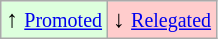<table class="wikitable" align="center">
<tr>
<td style="background:#ddffdd">↑ <small><a href='#'>Promoted</a></small></td>
<td style="background:#ffcccc">↓ <small><a href='#'>Relegated</a></small></td>
</tr>
</table>
